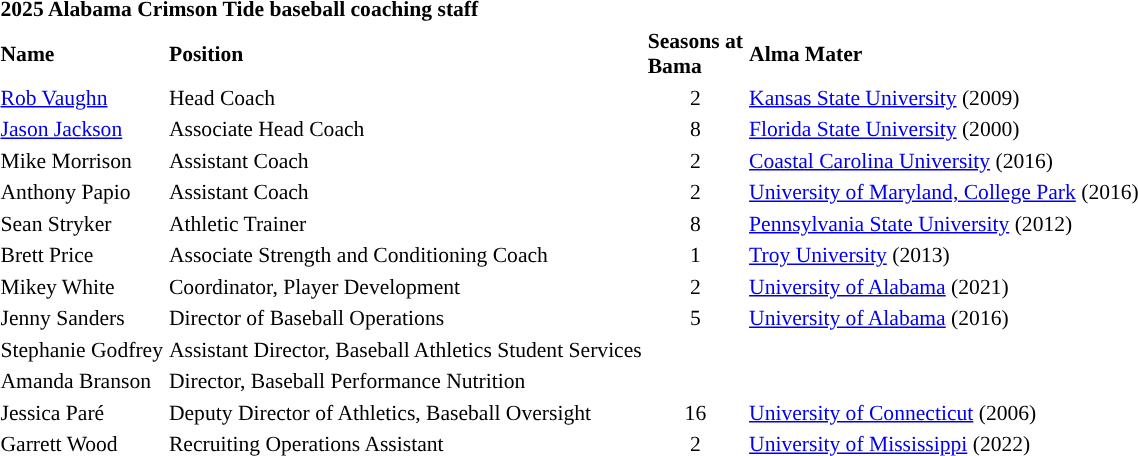<table class="toccolours" style="text-align: left; font-size:90%;">
<tr>
<th colspan="4">2025 Alabama Crimson Tide baseball coaching staff</th>
</tr>
<tr>
<th>Name</th>
<th>Position</th>
<th>Seasons at<br>Bama</th>
<th>Alma Mater</th>
</tr>
<tr>
<td><a href='#'>Rob Vaughn</a></td>
<td>Head Coach</td>
<td align=center>2</td>
<td><a href='#'>Kansas State University</a> (2009)</td>
</tr>
<tr>
<td><a href='#'>Jason Jackson</a></td>
<td>Associate Head Coach</td>
<td align=center>8</td>
<td><a href='#'>Florida State University</a> (2000)</td>
</tr>
<tr>
<td>Mike Morrison</td>
<td>Assistant Coach</td>
<td align=center>2</td>
<td><a href='#'>Coastal Carolina University</a> (2016)</td>
</tr>
<tr>
<td>Anthony Papio</td>
<td>Assistant Coach</td>
<td align=center>2</td>
<td><a href='#'>University of Maryland, College Park</a> (2016)</td>
</tr>
<tr>
<td>Sean Stryker</td>
<td>Athletic Trainer</td>
<td align=center>8</td>
<td><a href='#'>Pennsylvania State University</a> (2012)</td>
</tr>
<tr>
<td>Brett Price</td>
<td>Associate Strength and Conditioning Coach</td>
<td align=center>1</td>
<td><a href='#'>Troy University</a> (2013)</td>
</tr>
<tr>
<td>Mikey White</td>
<td>Coordinator, Player Development</td>
<td align=center>2</td>
<td><a href='#'>University of Alabama</a> (2021)</td>
</tr>
<tr>
<td>Jenny Sanders</td>
<td>Director of Baseball Operations</td>
<td align=center>5</td>
<td><a href='#'>University of Alabama</a> (2016)</td>
</tr>
<tr>
<td>Stephanie Godfrey</td>
<td>Assistant Director, Baseball Athletics Student Services</td>
<td align=center></td>
</tr>
<tr>
<td>Amanda Branson</td>
<td>Director, Baseball Performance Nutrition</td>
<td align=center></td>
</tr>
<tr>
<td>Jessica Paré</td>
<td>Deputy Director of Athletics, Baseball Oversight</td>
<td align=center>16</td>
<td><a href='#'>University of Connecticut</a> (2006)</td>
</tr>
<tr>
<td>Garrett Wood</td>
<td>Recruiting Operations Assistant</td>
<td align=center>2</td>
<td><a href='#'>University of Mississippi</a> (2022)</td>
</tr>
</table>
